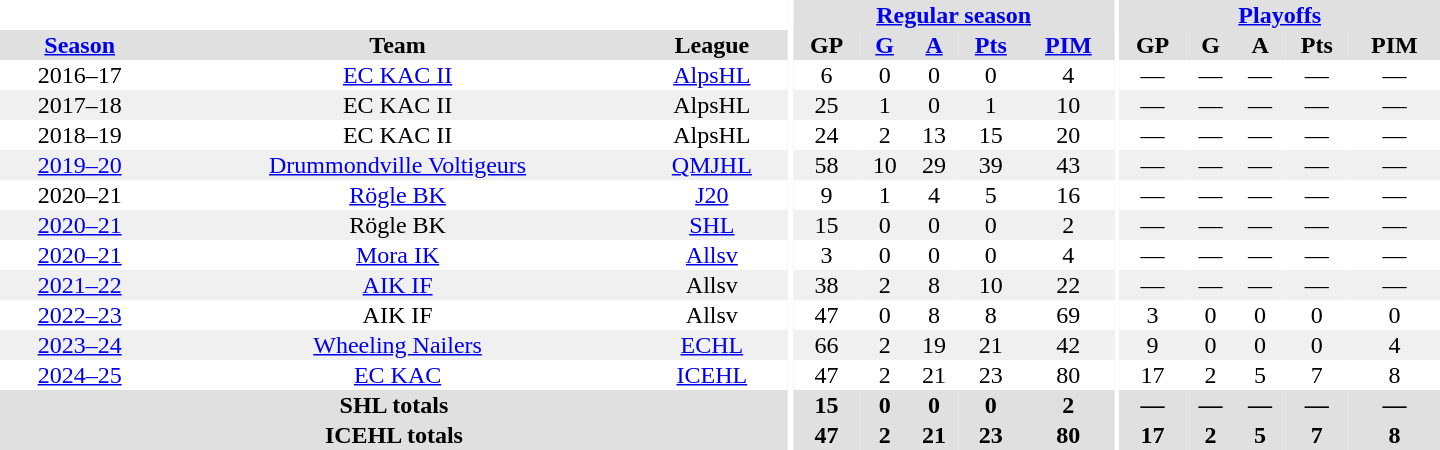<table border="0" cellpadding="1" cellspacing="0" style="text-align:center; width:60em">
<tr bgcolor="#e0e0e0">
<th colspan="3" bgcolor="#ffffff"></th>
<th rowspan="99" bgcolor="#ffffff"></th>
<th colspan="5"><a href='#'>Regular season</a></th>
<th rowspan="99" bgcolor="#ffffff"></th>
<th colspan="5"><a href='#'>Playoffs</a></th>
</tr>
<tr bgcolor="#e0e0e0">
<th><a href='#'>Season</a></th>
<th>Team</th>
<th>League</th>
<th>GP</th>
<th><a href='#'>G</a></th>
<th><a href='#'>A</a></th>
<th><a href='#'>Pts</a></th>
<th><a href='#'>PIM</a></th>
<th>GP</th>
<th>G</th>
<th>A</th>
<th>Pts</th>
<th>PIM</th>
</tr>
<tr>
</tr>
<tr>
<td>2016–17</td>
<td><a href='#'>EC KAC II</a></td>
<td><a href='#'>AlpsHL</a></td>
<td>6</td>
<td>0</td>
<td>0</td>
<td>0</td>
<td>4</td>
<td>—</td>
<td>—</td>
<td>—</td>
<td>—</td>
<td>—</td>
</tr>
<tr bgcolor="#f0f0f0">
<td>2017–18</td>
<td>EC KAC II</td>
<td>AlpsHL</td>
<td>25</td>
<td>1</td>
<td>0</td>
<td>1</td>
<td>10</td>
<td>—</td>
<td>—</td>
<td>—</td>
<td>—</td>
<td>—</td>
</tr>
<tr>
<td>2018–19</td>
<td>EC KAC II</td>
<td>AlpsHL</td>
<td>24</td>
<td>2</td>
<td>13</td>
<td>15</td>
<td>20</td>
<td>—</td>
<td>—</td>
<td>—</td>
<td>—</td>
<td>—</td>
</tr>
<tr bgcolor="#f0f0f0">
<td><a href='#'>2019–20</a></td>
<td><a href='#'>Drummondville Voltigeurs</a></td>
<td><a href='#'>QMJHL</a></td>
<td>58</td>
<td>10</td>
<td>29</td>
<td>39</td>
<td>43</td>
<td>—</td>
<td>—</td>
<td>—</td>
<td>—</td>
<td>—</td>
</tr>
<tr>
<td>2020–21</td>
<td><a href='#'>Rögle BK</a></td>
<td><a href='#'>J20</a></td>
<td>9</td>
<td>1</td>
<td>4</td>
<td>5</td>
<td>16</td>
<td>—</td>
<td>—</td>
<td>—</td>
<td>—</td>
<td>—</td>
</tr>
<tr bgcolor="#f0f0f0">
<td><a href='#'>2020–21</a></td>
<td>Rögle BK</td>
<td><a href='#'>SHL</a></td>
<td>15</td>
<td>0</td>
<td>0</td>
<td>0</td>
<td>2</td>
<td>—</td>
<td>—</td>
<td>—</td>
<td>—</td>
<td>—</td>
</tr>
<tr>
<td><a href='#'>2020–21</a></td>
<td><a href='#'>Mora IK</a></td>
<td><a href='#'>Allsv</a></td>
<td>3</td>
<td>0</td>
<td>0</td>
<td>0</td>
<td>4</td>
<td>—</td>
<td>—</td>
<td>—</td>
<td>—</td>
<td>—</td>
</tr>
<tr bgcolor="#f0f0f0">
<td><a href='#'>2021–22</a></td>
<td><a href='#'>AIK IF</a></td>
<td>Allsv</td>
<td>38</td>
<td>2</td>
<td>8</td>
<td>10</td>
<td>22</td>
<td>—</td>
<td>—</td>
<td>—</td>
<td>—</td>
<td>—</td>
</tr>
<tr>
<td><a href='#'>2022–23</a></td>
<td>AIK IF</td>
<td>Allsv</td>
<td>47</td>
<td>0</td>
<td>8</td>
<td>8</td>
<td>69</td>
<td>3</td>
<td>0</td>
<td>0</td>
<td>0</td>
<td>0</td>
</tr>
<tr bgcolor="#f0f0f0">
<td><a href='#'>2023–24</a></td>
<td><a href='#'>Wheeling Nailers</a></td>
<td><a href='#'>ECHL</a></td>
<td>66</td>
<td>2</td>
<td>19</td>
<td>21</td>
<td>42</td>
<td>9</td>
<td>0</td>
<td>0</td>
<td>0</td>
<td>4</td>
</tr>
<tr>
<td><a href='#'>2024–25</a></td>
<td><a href='#'>EC KAC</a></td>
<td><a href='#'>ICEHL</a></td>
<td>47</td>
<td>2</td>
<td>21</td>
<td>23</td>
<td>80</td>
<td>17</td>
<td>2</td>
<td>5</td>
<td>7</td>
<td>8</td>
</tr>
<tr bgcolor="#e0e0e0">
<th colspan="3">SHL totals</th>
<th>15</th>
<th>0</th>
<th>0</th>
<th>0</th>
<th>2</th>
<th>—</th>
<th>—</th>
<th>—</th>
<th>—</th>
<th>—</th>
</tr>
<tr bgcolor="#e0e0e0">
<th colspan="3">ICEHL totals</th>
<th>47</th>
<th>2</th>
<th>21</th>
<th>23</th>
<th>80</th>
<th>17</th>
<th>2</th>
<th>5</th>
<th>7</th>
<th>8</th>
</tr>
</table>
